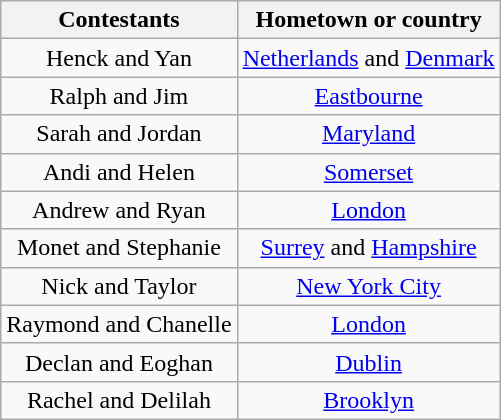<table class="wikitable" style="text-align:center">
<tr>
<th>Contestants</th>
<th>Hometown or country</th>
</tr>
<tr>
<td>Henck and Yan</td>
<td><a href='#'>Netherlands</a> and <a href='#'>Denmark</a></td>
</tr>
<tr>
<td>Ralph and Jim</td>
<td><a href='#'>Eastbourne</a></td>
</tr>
<tr>
<td>Sarah and Jordan</td>
<td><a href='#'>Maryland</a></td>
</tr>
<tr>
<td>Andi and Helen</td>
<td><a href='#'>Somerset</a></td>
</tr>
<tr>
<td>Andrew and Ryan</td>
<td><a href='#'>London</a></td>
</tr>
<tr>
<td>Monet and Stephanie</td>
<td><a href='#'>Surrey</a> and <a href='#'>Hampshire</a></td>
</tr>
<tr>
<td>Nick and Taylor</td>
<td><a href='#'>New York City</a></td>
</tr>
<tr>
<td>Raymond and Chanelle</td>
<td><a href='#'>London</a></td>
</tr>
<tr>
<td>Declan and Eoghan</td>
<td><a href='#'>Dublin</a></td>
</tr>
<tr>
<td>Rachel and Delilah</td>
<td><a href='#'>Brooklyn</a></td>
</tr>
</table>
